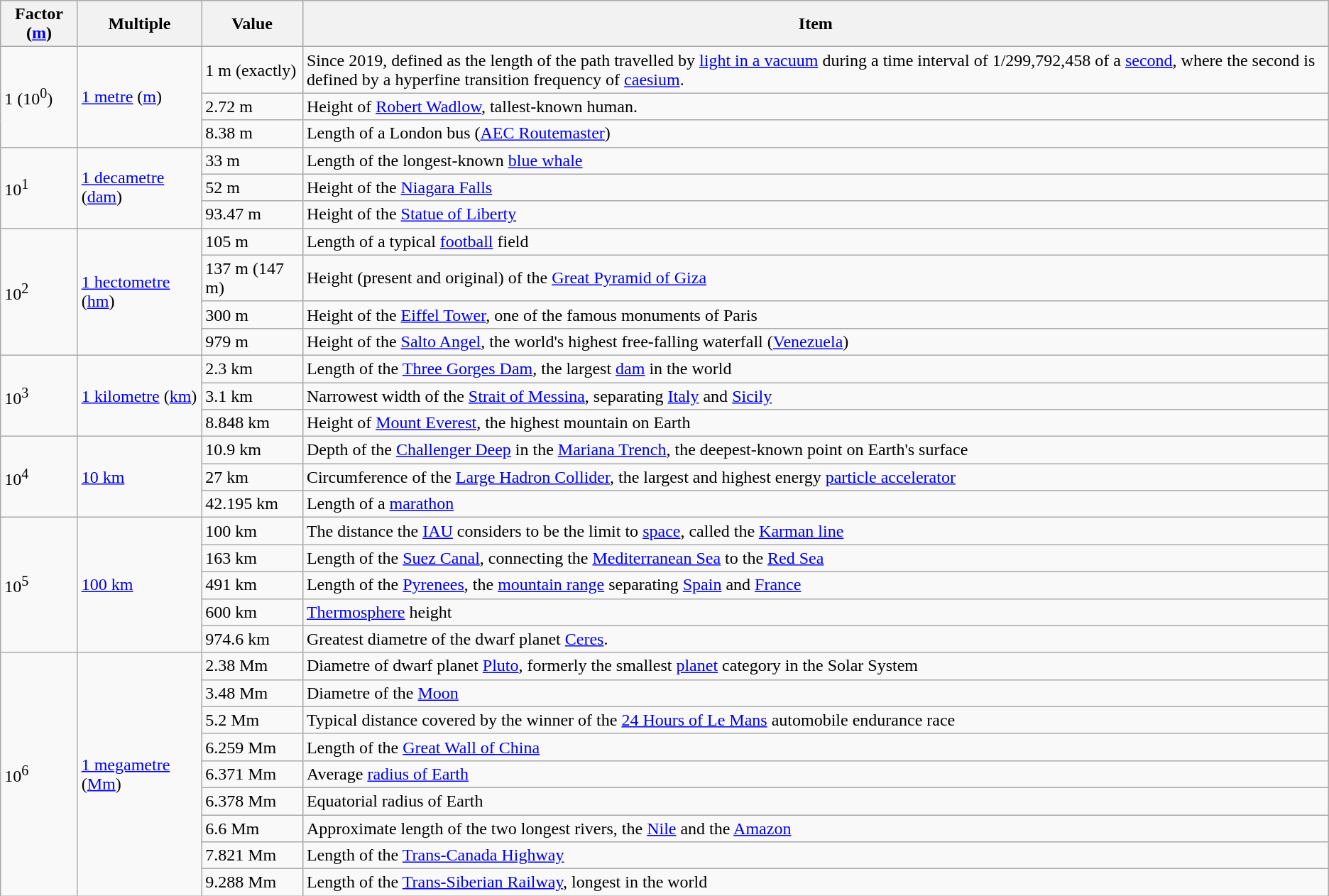<table class="wikitable">
<tr>
<th>Factor (<a href='#'>m</a>)</th>
<th>Multiple</th>
<th>Value</th>
<th>Item</th>
</tr>
<tr>
<td rowspan=3>1 (10<sup>0</sup>)</td>
<td rowspan=3><a href='#'>1 metre</a> (<a href='#'>m</a>)</td>
<td>1 m (exactly)</td>
<td>Since 2019, defined as the length of the path travelled by <a href='#'>light in a vacuum</a> during a time interval of 1/299,792,458 of a <a href='#'>second</a>, where the second is defined by a hyperfine transition frequency of <a href='#'>caesium</a>.</td>
</tr>
<tr>
<td>2.72 m</td>
<td>Height of <a href='#'>Robert Wadlow</a>, tallest-known human.</td>
</tr>
<tr>
<td>8.38 m</td>
<td>Length of a London bus (<a href='#'>AEC Routemaster</a>)</td>
</tr>
<tr>
<td rowspan=3>10<sup>1</sup></td>
<td rowspan=3><a href='#'>1 decametre</a> (<a href='#'>dam</a>)</td>
<td>33 m</td>
<td>Length of the longest-known <a href='#'>blue whale</a></td>
</tr>
<tr>
<td>52 m</td>
<td>Height of the <a href='#'>Niagara Falls</a></td>
</tr>
<tr>
<td>93.47 m</td>
<td>Height of the <a href='#'>Statue of Liberty</a></td>
</tr>
<tr>
<td rowspan=4>10<sup>2</sup></td>
<td rowspan=4><a href='#'>1 hectometre</a> (<a href='#'>hm</a>)</td>
<td>105 m</td>
<td>Length of a typical <a href='#'>football</a> field</td>
</tr>
<tr>
<td>137 m (147 m)</td>
<td>Height (present and original) of the <a href='#'>Great Pyramid of Giza</a></td>
</tr>
<tr>
<td>300 m</td>
<td>Height of the <a href='#'>Eiffel Tower</a>, one of the famous monuments of Paris</td>
</tr>
<tr>
<td>979 m</td>
<td>Height of the <a href='#'>Salto Angel</a>, the world's highest free-falling waterfall (<a href='#'>Venezuela</a>)</td>
</tr>
<tr>
<td rowspan=3>10<sup>3</sup></td>
<td rowspan=3><a href='#'>1 kilometre</a> (<a href='#'>km</a>)</td>
<td>2.3 km</td>
<td>Length of the <a href='#'>Three Gorges Dam</a>, the largest <a href='#'>dam</a> in the world</td>
</tr>
<tr>
<td>3.1 km</td>
<td>Narrowest width of the <a href='#'>Strait of Messina</a>, separating <a href='#'>Italy</a> and <a href='#'>Sicily</a></td>
</tr>
<tr>
<td>8.848 km</td>
<td>Height of <a href='#'>Mount Everest</a>, the highest mountain on Earth</td>
</tr>
<tr>
<td rowspan=3>10<sup>4</sup></td>
<td rowspan=3><a href='#'>10 km</a></td>
<td>10.9 km</td>
<td>Depth of the <a href='#'>Challenger Deep</a> in the <a href='#'>Mariana Trench</a>, the deepest-known point on Earth's surface</td>
</tr>
<tr>
<td>27 km</td>
<td>Circumference of the <a href='#'>Large Hadron Collider</a>,  the largest and highest energy <a href='#'>particle accelerator</a></td>
</tr>
<tr>
<td>42.195 km</td>
<td>Length of a <a href='#'>marathon</a></td>
</tr>
<tr>
<td rowspan="5">10<sup>5</sup></td>
<td rowspan="5"><a href='#'>100 km</a></td>
<td>100 km</td>
<td>The distance the <a href='#'>IAU</a> considers to be the limit to <a href='#'>space</a>, called the <a href='#'>Karman line</a></td>
</tr>
<tr>
<td>163 km</td>
<td>Length of the <a href='#'>Suez Canal</a>, connecting the <a href='#'>Mediterranean Sea</a> to the <a href='#'>Red Sea</a></td>
</tr>
<tr>
<td>491 km</td>
<td>Length of the <a href='#'>Pyrenees</a>, the <a href='#'>mountain range</a> separating <a href='#'>Spain</a> and <a href='#'>France</a></td>
</tr>
<tr>
<td>600 km</td>
<td><a href='#'>Thermosphere</a> height</td>
</tr>
<tr>
<td>974.6 km</td>
<td>Greatest diametre of the dwarf planet <a href='#'>Ceres</a>.</td>
</tr>
<tr>
<td rowspan="9">10<sup>6</sup></td>
<td rowspan="9"><a href='#'>1 megametre</a> (<a href='#'>Mm</a>)</td>
<td>2.38 Mm</td>
<td>Diametre of dwarf planet <a href='#'>Pluto</a>, formerly the smallest <a href='#'>planet</a> category in the Solar System</td>
</tr>
<tr>
<td>3.48 Mm</td>
<td>Diametre of the <a href='#'>Moon</a></td>
</tr>
<tr>
<td>5.2 Mm</td>
<td>Typical distance covered by the winner of the <a href='#'>24 Hours of Le Mans</a> automobile endurance race</td>
</tr>
<tr>
<td>6.259 Mm</td>
<td>Length of the <a href='#'>Great Wall of China</a></td>
</tr>
<tr>
<td>6.371 Mm</td>
<td>Average <a href='#'>radius of Earth</a></td>
</tr>
<tr>
<td>6.378 Mm</td>
<td>Equatorial radius of Earth</td>
</tr>
<tr>
<td>6.6 Mm</td>
<td>Approximate length of the two longest rivers, the <a href='#'>Nile</a> and the <a href='#'>Amazon</a></td>
</tr>
<tr>
<td>7.821 Mm</td>
<td>Length of the <a href='#'>Trans-Canada Highway</a></td>
</tr>
<tr>
<td>9.288 Mm</td>
<td>Length of the <a href='#'>Trans-Siberian Railway</a>, longest in the world</td>
</tr>
</table>
